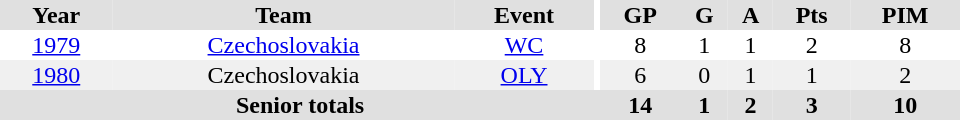<table border="0" cellpadding="1" cellspacing="0" ID="Table3" style="text-align:center; width:40em">
<tr bgcolor="#e0e0e0">
<th>Year</th>
<th>Team</th>
<th>Event</th>
<th rowspan="102" bgcolor="#ffffff"></th>
<th>GP</th>
<th>G</th>
<th>A</th>
<th>Pts</th>
<th>PIM</th>
</tr>
<tr>
<td><a href='#'>1979</a></td>
<td><a href='#'>Czechoslovakia</a></td>
<td><a href='#'>WC</a></td>
<td>8</td>
<td>1</td>
<td>1</td>
<td>2</td>
<td>8</td>
</tr>
<tr bgcolor="#f0f0f0">
<td><a href='#'>1980</a></td>
<td>Czechoslovakia</td>
<td><a href='#'>OLY</a></td>
<td>6</td>
<td>0</td>
<td>1</td>
<td>1</td>
<td>2</td>
</tr>
<tr bgcolor="#e0e0e0">
<th colspan="4">Senior totals</th>
<th>14</th>
<th>1</th>
<th>2</th>
<th>3</th>
<th>10</th>
</tr>
</table>
